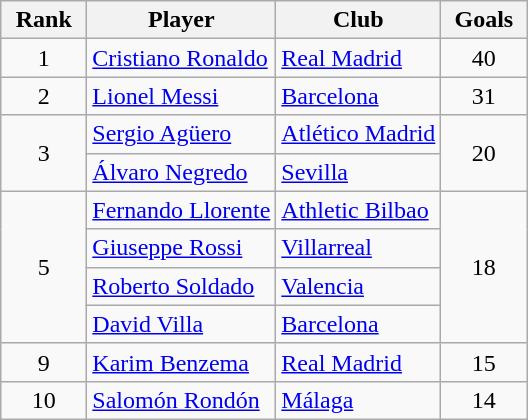<table class="wikitable">
<tr>
<th width=50px>Rank</th>
<th>Player</th>
<th>Club</th>
<th width=50px>Goals</th>
</tr>
<tr>
<td style="text-align:center;">1</td>
<td> <a href='#'>Cristiano Ronaldo</a></td>
<td><a href='#'>Real Madrid</a></td>
<td style="text-align:center;">40</td>
</tr>
<tr>
<td style="text-align:center;">2</td>
<td> <a href='#'>Lionel Messi</a></td>
<td><a href='#'>Barcelona</a></td>
<td style="text-align:center;">31</td>
</tr>
<tr>
<td rowspan=2 style="text-align:center;">3</td>
<td> <a href='#'>Sergio Agüero</a></td>
<td><a href='#'>Atlético Madrid</a></td>
<td rowspan=2 style="text-align:center;">20</td>
</tr>
<tr>
<td> <a href='#'>Álvaro Negredo</a></td>
<td><a href='#'>Sevilla</a></td>
</tr>
<tr>
<td rowspan=4 style="text-align:center;">5</td>
<td> <a href='#'>Fernando Llorente</a></td>
<td><a href='#'>Athletic Bilbao</a></td>
<td rowspan=4 style="text-align:center;">18</td>
</tr>
<tr>
<td> <a href='#'>Giuseppe Rossi</a></td>
<td><a href='#'>Villarreal</a></td>
</tr>
<tr>
<td> <a href='#'>Roberto Soldado</a></td>
<td><a href='#'>Valencia</a></td>
</tr>
<tr>
<td> <a href='#'>David Villa</a></td>
<td><a href='#'>Barcelona</a></td>
</tr>
<tr>
<td style="text-align:center;">9</td>
<td> <a href='#'>Karim Benzema</a></td>
<td><a href='#'>Real Madrid</a></td>
<td style="text-align:center;">15</td>
</tr>
<tr>
<td style="text-align:center;">10</td>
<td> <a href='#'>Salomón Rondón</a></td>
<td><a href='#'>Málaga</a></td>
<td style="text-align:center;">14</td>
</tr>
</table>
